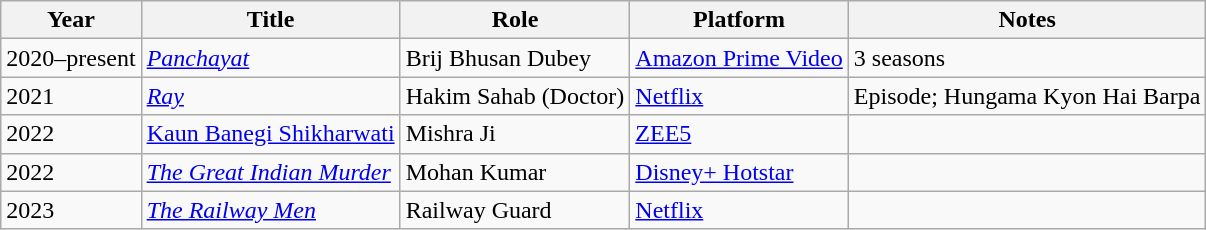<table class="wikitable plainrowheaders sortable">
<tr>
<th scope="col">Year</th>
<th scope="col">Title</th>
<th scope="col">Role</th>
<th scope="col">Platform</th>
<th scope="col" class="unsortable">Notes</th>
</tr>
<tr>
<td>2020–present</td>
<td><em><a href='#'>Panchayat</a></em></td>
<td>Brij Bhusan Dubey</td>
<td><a href='#'>Amazon Prime Video</a></td>
<td>3 seasons</td>
</tr>
<tr>
<td>2021</td>
<td><a href='#'><em>Ray</em></a></td>
<td>Hakim Sahab (Doctor)</td>
<td><a href='#'>Netflix</a></td>
<td>Episode; Hungama Kyon Hai Barpa</td>
</tr>
<tr>
<td>2022</td>
<td><a href='#'>Kaun Banegi Shikharwati</a></td>
<td>Mishra Ji</td>
<td><a href='#'>ZEE5</a></td>
<td></td>
</tr>
<tr>
<td>2022</td>
<td><em><a href='#'>The Great Indian Murder</a></em></td>
<td>Mohan Kumar</td>
<td><a href='#'>Disney+ Hotstar</a></td>
<td></td>
</tr>
<tr>
<td>2023</td>
<td><em><a href='#'>The Railway Men</a></em></td>
<td>Railway Guard</td>
<td><a href='#'>Netflix</a></td>
<td></td>
</tr>
</table>
